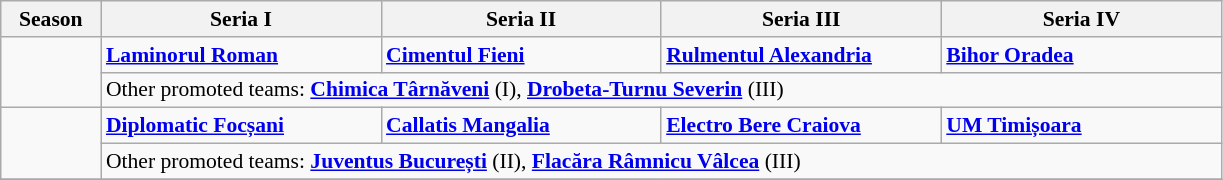<table class=wikitable style="font-size:90%">
<tr>
<th width="60">Season</th>
<th width="180">Seria I</th>
<th width="180">Seria II</th>
<th width="180">Seria III</th>
<th width="180">Seria IV</th>
</tr>
<tr>
<td rowspan=2></td>
<td><strong><a href='#'>Laminorul Roman</a></strong></td>
<td><strong><a href='#'>Cimentul Fieni</a></strong></td>
<td><strong><a href='#'>Rulmentul Alexandria</a></strong></td>
<td><strong><a href='#'>Bihor Oradea</a></strong></td>
</tr>
<tr>
<td colspan=9>Other promoted teams: <strong><a href='#'>Chimica Târnăveni</a></strong> (I), <strong><a href='#'>Drobeta-Turnu Severin</a></strong> (III)</td>
</tr>
<tr>
<td rowspan=2></td>
<td><strong><a href='#'>Diplomatic Focșani</a></strong></td>
<td><strong><a href='#'>Callatis Mangalia</a></strong></td>
<td><strong><a href='#'>Electro Bere Craiova</a></strong></td>
<td><strong><a href='#'>UM Timișoara</a></strong></td>
</tr>
<tr>
<td colspan=9>Other promoted teams: <strong><a href='#'>Juventus București</a></strong> (II), <strong><a href='#'>Flacăra Râmnicu Vâlcea</a></strong> (III)</td>
</tr>
<tr>
</tr>
</table>
